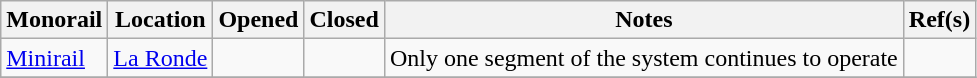<table class="wikitable sortable">
<tr>
<th>Monorail</th>
<th>Location</th>
<th>Opened</th>
<th>Closed</th>
<th class="unsortable">Notes</th>
<th class="unsortable">Ref(s)</th>
</tr>
<tr>
<td><a href='#'>Minirail</a></td>
<td><a href='#'>La Ronde</a></td>
<td></td>
<td></td>
<td>Only one segment of the system continues to operate</td>
<td></td>
</tr>
<tr>
</tr>
</table>
